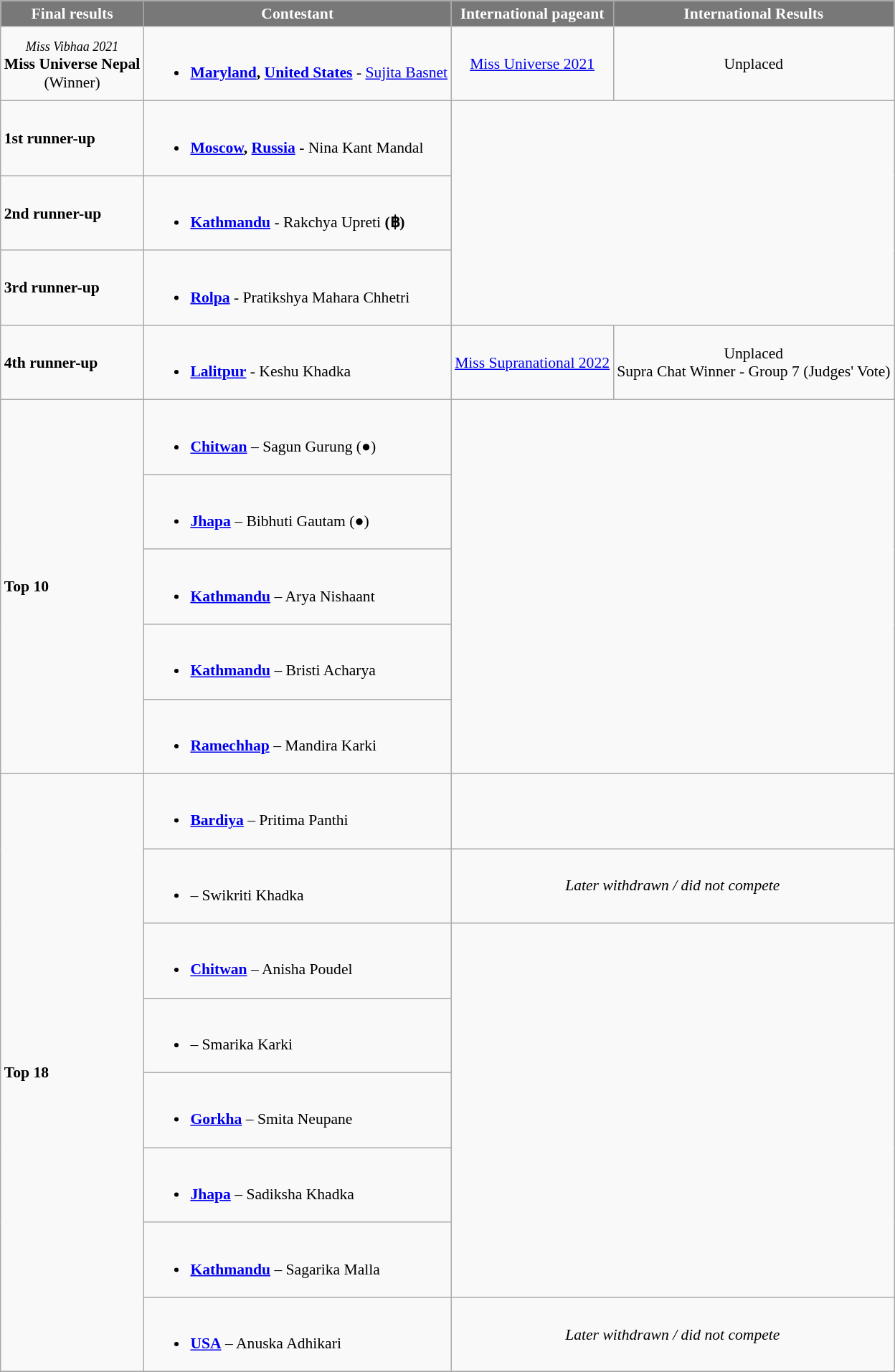<table class="wikitable sortable" style="font-size: 90%">
<tr>
<th style="background-color:#787878;color:#FFFFFF;">Final results</th>
<th style="background-color:#787878;color:#FFFFFF;">Contestant</th>
<th style="background-color:#787878;color:#FFFFFF;">International pageant</th>
<th style="background-color:#787878;color:#FFFFFF;">International Results</th>
</tr>
<tr align="center">
<td><small><em>Miss Vibhaa 2021</em></small><br><strong>Miss Universe Nepal</strong><br>(Winner)</td>
<td><br><ul><li><strong> <a href='#'>Maryland</a>, <a href='#'>United States</a></strong> - <a href='#'>Sujita Basnet</a></li></ul></td>
<td style="text-align:center;"><a href='#'>Miss Universe 2021</a></td>
<td style="text-align:center;">Unplaced</td>
</tr>
<tr>
<td><strong>1st runner-up</strong></td>
<td><br><ul><li><strong> <a href='#'>Moscow</a>, <a href='#'>Russia</a></strong> - Nina Kant Mandal </li></ul></td>
</tr>
<tr>
<td><strong>2nd runner-up</strong></td>
<td><br><ul><li><strong> <a href='#'>Kathmandu</a></strong> - Rakchya Upreti <strong>(฿)</strong></li></ul></td>
</tr>
<tr>
<td><strong>3rd runner-up</strong></td>
<td><br><ul><li><strong> <a href='#'>Rolpa</a></strong> - Pratikshya Mahara Chhetri</li></ul></td>
</tr>
<tr>
<td><strong>4th runner-up</strong></td>
<td><br><ul><li><strong> <a href='#'>Lalitpur</a></strong> - Keshu Khadka</li></ul></td>
<td style="text-align:center;"><a href='#'>Miss Supranational 2022</a></td>
<td style="text-align:center;">Unplaced <br> Supra Chat Winner - Group 7 (Judges' Vote)</td>
</tr>
<tr>
<td rowspan="5"><strong>Top 10</strong></td>
<td><br><ul><li><strong> <a href='#'>Chitwan</a></strong> – Sagun Gurung (●)</li></ul></td>
<td colspan="2" rowspan="5"></td>
</tr>
<tr>
<td><br><ul><li><strong> <a href='#'>Jhapa</a></strong> – Bibhuti Gautam (●)</li></ul></td>
</tr>
<tr>
<td><br><ul><li><strong> <a href='#'>Kathmandu</a></strong> – Arya Nishaant</li></ul></td>
</tr>
<tr>
<td><br><ul><li><strong> <a href='#'>Kathmandu</a></strong> – Bristi Acharya</li></ul></td>
</tr>
<tr>
<td><br><ul><li><strong> <a href='#'>Ramechhap</a></strong> – Mandira Karki</li></ul></td>
</tr>
<tr>
<td rowspan="8"><strong>Top 18</strong></td>
<td><br><ul><li><strong> <a href='#'>Bardiya</a></strong> – Pritima Panthi</li></ul></td>
</tr>
<tr>
<td><br><ul><li><strong></strong> – Swikriti Khadka</li></ul></td>
<td colspan=2 style="text-align:center;"><em>Later withdrawn / did not compete</em></td>
</tr>
<tr>
<td><br><ul><li><strong> <a href='#'>Chitwan</a></strong> – Anisha Poudel</li></ul></td>
</tr>
<tr>
<td><br><ul><li><strong></strong> – Smarika Karki</li></ul></td>
</tr>
<tr>
<td><br><ul><li><strong> <a href='#'>Gorkha</a></strong> – Smita Neupane</li></ul></td>
</tr>
<tr>
<td><br><ul><li><strong> <a href='#'>Jhapa</a></strong> – Sadiksha Khadka</li></ul></td>
</tr>
<tr>
<td><br><ul><li><strong> <a href='#'>Kathmandu</a></strong> – Sagarika Malla</li></ul></td>
</tr>
<tr>
<td><br><ul><li><strong> <a href='#'>USA</a></strong> – Anuska Adhikari</li></ul></td>
<td colspan=2 style="text-align:center;"><em>Later withdrawn / did not compete</em></td>
</tr>
<tr>
</tr>
</table>
